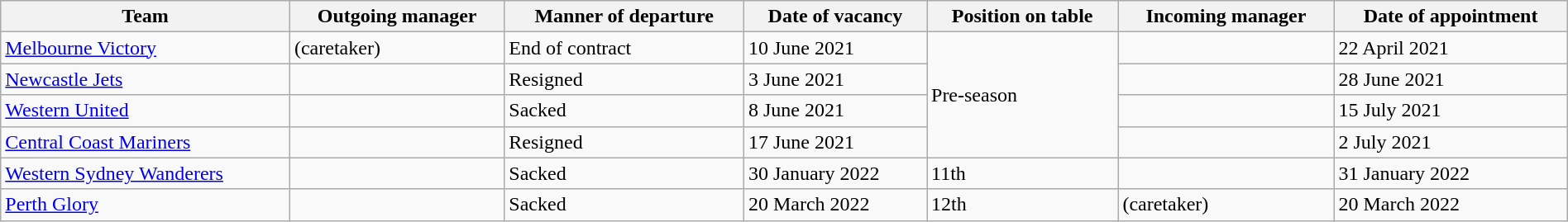<table class="wikitable sortable" style="width:100%;">
<tr>
<th>Team</th>
<th>Outgoing manager</th>
<th>Manner of departure</th>
<th>Date of vacancy</th>
<th>Position on table</th>
<th>Incoming manager</th>
<th>Date of appointment</th>
</tr>
<tr>
<td><a href='#'>Melbourne Victory</a></td>
<td> (caretaker)</td>
<td>End of contract</td>
<td>10 June 2021</td>
<td rowspan="4">Pre-season</td>
<td></td>
<td>22 April 2021</td>
</tr>
<tr>
<td><a href='#'>Newcastle Jets</a></td>
<td></td>
<td>Resigned</td>
<td>3 June 2021</td>
<td></td>
<td>28 June 2021</td>
</tr>
<tr>
<td><a href='#'>Western United</a></td>
<td></td>
<td>Sacked</td>
<td>8 June 2021</td>
<td></td>
<td>15 July 2021</td>
</tr>
<tr>
<td><a href='#'>Central Coast Mariners</a></td>
<td></td>
<td>Resigned</td>
<td>17 June 2021</td>
<td></td>
<td>2 July 2021</td>
</tr>
<tr>
<td><a href='#'>Western Sydney Wanderers</a></td>
<td></td>
<td>Sacked</td>
<td>30 January 2022</td>
<td>11th</td>
<td></td>
<td>31 January 2022</td>
</tr>
<tr>
<td><a href='#'>Perth Glory</a></td>
<td></td>
<td>Sacked</td>
<td>20 March 2022</td>
<td>12th</td>
<td> (caretaker)</td>
<td>20 March 2022</td>
</tr>
</table>
